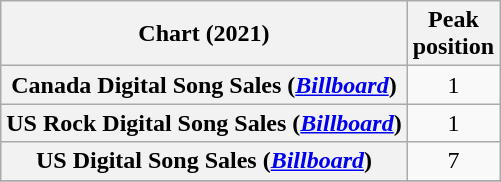<table class="wikitable sortable plainrowheaders">
<tr>
<th scope="col">Chart (2021)</th>
<th scope="col">Peak<br> position</th>
</tr>
<tr>
<th scope="row">Canada Digital Song Sales (<em><a href='#'>Billboard</a></em>)</th>
<td align="center">1</td>
</tr>
<tr>
<th scope="row">US Rock Digital Song Sales (<em><a href='#'>Billboard</a></em>)</th>
<td align="center">1</td>
</tr>
<tr>
<th scope="row">US Digital Song Sales (<em><a href='#'>Billboard</a></em>)</th>
<td align="center">7</td>
</tr>
<tr>
</tr>
</table>
